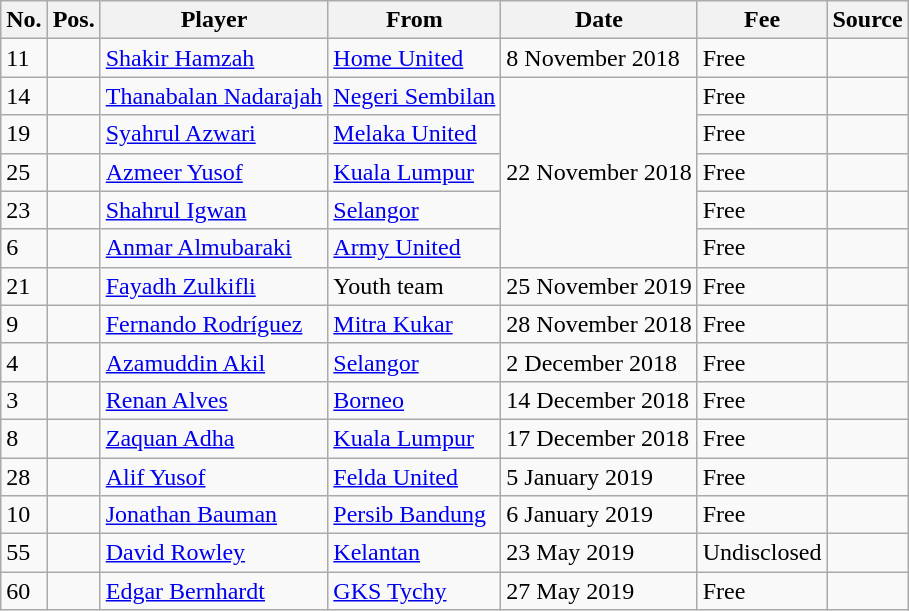<table class="wikitable">
<tr>
<th>No.</th>
<th>Pos.</th>
<th>Player</th>
<th>From</th>
<th>Date</th>
<th>Fee</th>
<th>Source</th>
</tr>
<tr>
<td>11</td>
<td></td>
<td align=left> <a href='#'>Shakir Hamzah</a></td>
<td align=left> <a href='#'>Home United</a></td>
<td>8 November 2018</td>
<td>Free</td>
<td></td>
</tr>
<tr>
<td>14</td>
<td></td>
<td align=left> <a href='#'>Thanabalan Nadarajah</a></td>
<td align=left> <a href='#'>Negeri Sembilan</a></td>
<td rowspan=5>22 November 2018</td>
<td>Free</td>
<td></td>
</tr>
<tr>
<td>19</td>
<td></td>
<td align=left> <a href='#'>Syahrul Azwari</a></td>
<td align=left> <a href='#'>Melaka United</a></td>
<td>Free</td>
<td></td>
</tr>
<tr>
<td>25</td>
<td></td>
<td align=left> <a href='#'>Azmeer Yusof</a></td>
<td align=left> <a href='#'>Kuala Lumpur</a></td>
<td>Free</td>
<td></td>
</tr>
<tr>
<td>23</td>
<td></td>
<td align=left> <a href='#'>Shahrul Igwan</a></td>
<td align=left> <a href='#'>Selangor</a></td>
<td>Free</td>
<td></td>
</tr>
<tr>
<td>6</td>
<td></td>
<td align=left> <a href='#'>Anmar Almubaraki</a></td>
<td align=left> <a href='#'>Army United</a></td>
<td>Free</td>
<td></td>
</tr>
<tr>
<td>21</td>
<td></td>
<td align=left> <a href='#'>Fayadh Zulkifli</a></td>
<td align=left>Youth team</td>
<td>25 November 2019</td>
<td>Free</td>
<td></td>
</tr>
<tr>
<td>9</td>
<td></td>
<td align=left> <a href='#'>Fernando Rodríguez</a></td>
<td align=left> <a href='#'>Mitra Kukar</a></td>
<td>28 November 2018</td>
<td>Free</td>
<td></td>
</tr>
<tr>
<td>4</td>
<td></td>
<td align=left> <a href='#'>Azamuddin Akil</a></td>
<td align=left> <a href='#'>Selangor</a></td>
<td>2 December 2018</td>
<td>Free</td>
<td></td>
</tr>
<tr>
<td>3</td>
<td></td>
<td align=left> <a href='#'>Renan Alves</a></td>
<td align=left> <a href='#'>Borneo</a></td>
<td>14 December 2018</td>
<td>Free</td>
<td></td>
</tr>
<tr>
<td>8</td>
<td></td>
<td align=left> <a href='#'>Zaquan Adha</a></td>
<td align=left> <a href='#'>Kuala Lumpur</a></td>
<td>17 December 2018</td>
<td>Free</td>
<td></td>
</tr>
<tr>
<td>28</td>
<td></td>
<td align=left> <a href='#'>Alif Yusof</a></td>
<td align=left> <a href='#'>Felda United</a></td>
<td>5 January 2019</td>
<td>Free</td>
<td></td>
</tr>
<tr>
<td>10</td>
<td></td>
<td align=left> <a href='#'>Jonathan Bauman</a></td>
<td align=left> <a href='#'>Persib Bandung</a></td>
<td>6 January 2019</td>
<td>Free</td>
<td></td>
</tr>
<tr>
<td>55</td>
<td></td>
<td align=left> <a href='#'>David Rowley</a></td>
<td align=left> <a href='#'>Kelantan</a></td>
<td>23 May 2019</td>
<td>Undisclosed</td>
<td></td>
</tr>
<tr>
<td>60</td>
<td></td>
<td align=left> <a href='#'>Edgar Bernhardt</a></td>
<td align=left> <a href='#'>GKS Tychy</a></td>
<td>27 May 2019</td>
<td>Free</td>
<td></td>
</tr>
</table>
